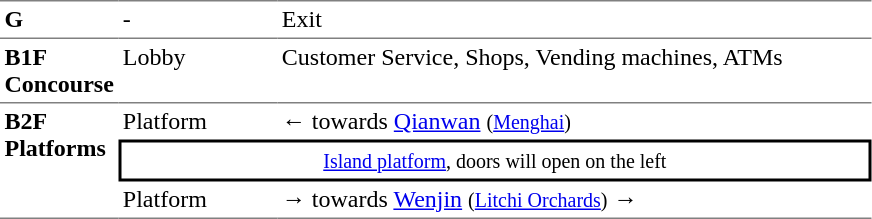<table table border=0 cellspacing=0 cellpadding=3>
<tr>
<td style="border-top:solid 1px gray;" width=50 valign=top><strong>G</strong></td>
<td style="border-top:solid 1px gray;" width=100 valign=top>-</td>
<td style="border-top:solid 1px gray;" width=390 valign=top>Exit</td>
</tr>
<tr>
<td style="border-bottom:solid 1px gray; border-top:solid 1px gray;" valign=top width=50><strong>B1F<br>Concourse</strong></td>
<td style="border-bottom:solid 1px gray; border-top:solid 1px gray;" valign=top width=100>Lobby</td>
<td style="border-bottom:solid 1px gray; border-top:solid 1px gray;" valign=top width=390>Customer Service, Shops, Vending machines, ATMs</td>
</tr>
<tr>
<td style="border-bottom:solid 1px gray;" rowspan="3" valign=top><strong>B2F<br>Platforms</strong></td>
<td>Platform</td>
<td>←  towards <a href='#'>Qianwan</a> <small>(<a href='#'>Menghai</a>)</small></td>
</tr>
<tr>
<td style="border-right:solid 2px black;border-left:solid 2px black;border-top:solid 2px black;border-bottom:solid 2px black;text-align:center;" colspan=2><small><a href='#'>Island platform</a>, doors will open on the left</small></td>
</tr>
<tr>
<td style="border-bottom:solid 1px gray;">Platform</td>
<td style="border-bottom:solid 1px gray;"><span>→</span>  towards <a href='#'>Wenjin</a> <small>(<a href='#'>Litchi Orchards</a>)</small> →</td>
</tr>
</table>
